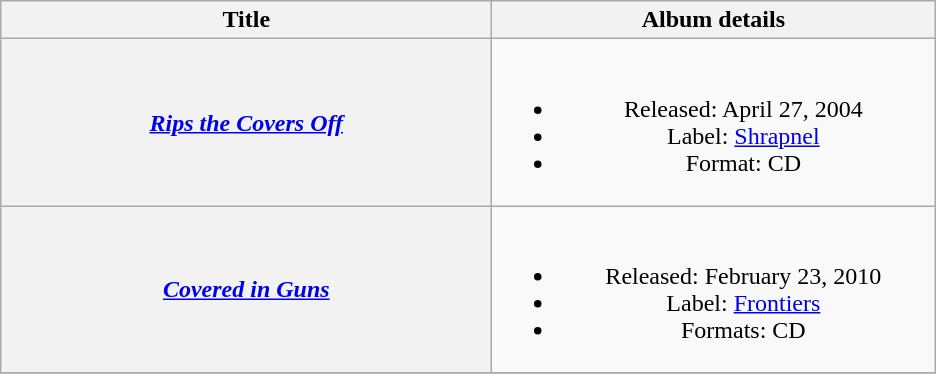<table class="wikitable plainrowheaders" style="text-align:center;">
<tr>
<th scope="col" style="width:20em;">Title</th>
<th scope="col" style="width:18em;">Album details</th>
</tr>
<tr>
<th scope="row"><em><a href='#'>Rips the Covers Off</a></em></th>
<td><br><ul><li>Released: April 27, 2004</li><li>Label: <a href='#'>Shrapnel</a></li><li>Format: CD</li></ul></td>
</tr>
<tr>
<th scope="row"><em><a href='#'>Covered in Guns</a></em></th>
<td><br><ul><li>Released: February 23, 2010</li><li>Label: <a href='#'>Frontiers</a></li><li>Formats: CD</li></ul></td>
</tr>
<tr>
</tr>
</table>
